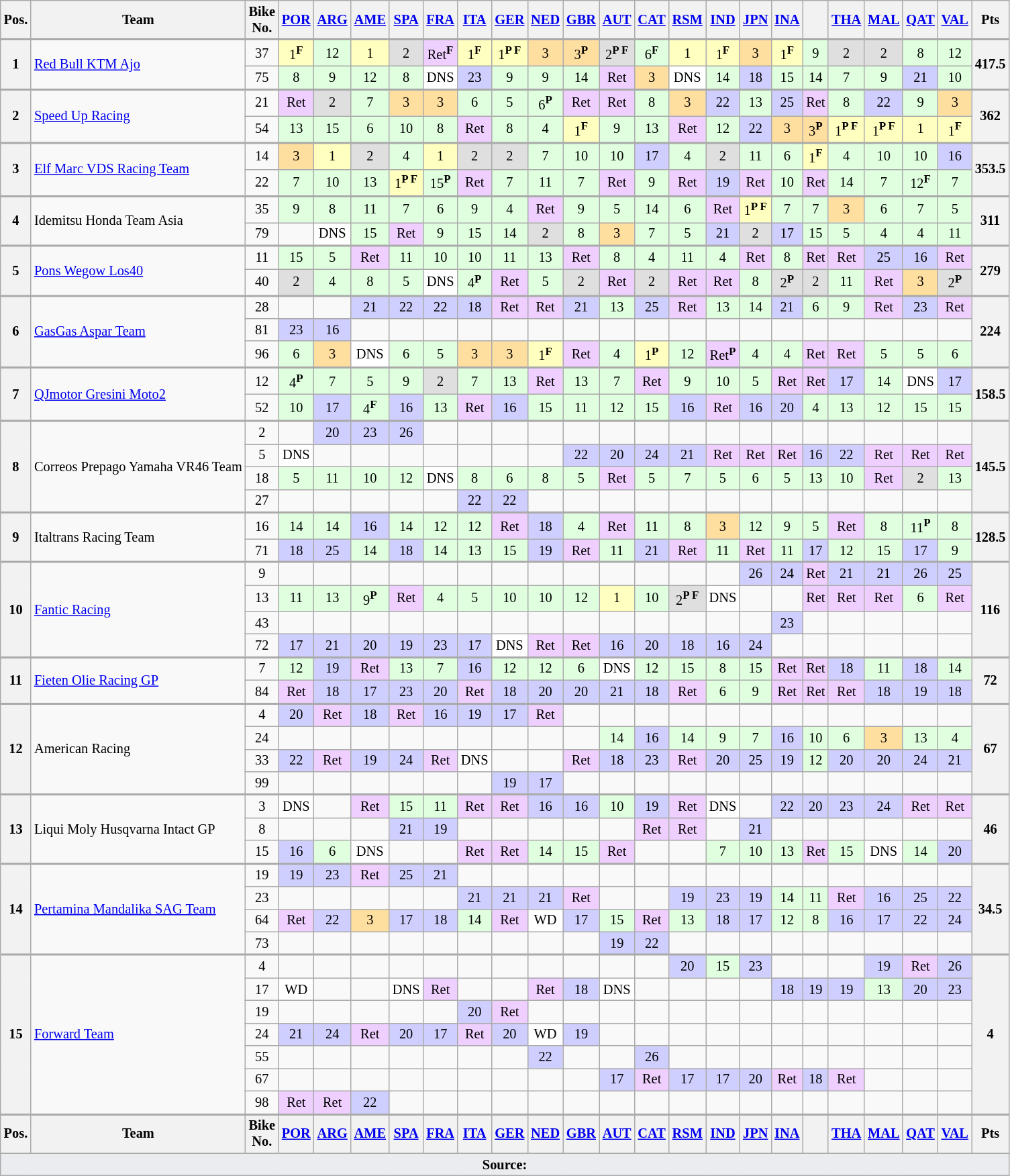<table class="wikitable" style="font-size:85%; text-align:center;">
<tr>
<th>Pos.</th>
<th>Team</th>
<th>Bike<br>No.</th>
<th><a href='#'>POR</a><br></th>
<th><a href='#'>ARG</a><br></th>
<th><a href='#'>AME</a><br></th>
<th><a href='#'>SPA</a><br></th>
<th><a href='#'>FRA</a><br></th>
<th><a href='#'>ITA</a><br></th>
<th><a href='#'>GER</a><br></th>
<th><a href='#'>NED</a><br></th>
<th><a href='#'>GBR</a><br></th>
<th><a href='#'>AUT</a><br></th>
<th><a href='#'>CAT</a><br></th>
<th><a href='#'>RSM</a><br></th>
<th><a href='#'>IND</a><br></th>
<th><a href='#'>JPN</a><br></th>
<th><a href='#'>INA</a><br></th>
<th><br></th>
<th><a href='#'>THA</a><br></th>
<th><a href='#'>MAL</a><br></th>
<th><a href='#'>QAT</a><br></th>
<th><a href='#'>VAL</a><br></th>
<th>Pts</th>
</tr>
<tr style="border-top:2px solid #aaaaaa">
<th rowspan=2>1</th>
<td rowspan=2 align=left> <a href='#'>Red Bull KTM Ajo</a></td>
<td>37</td>
<td bgcolor="#ffffbf">1<strong><sup>F</sup></strong></td>
<td bgcolor="#dfffdf">12</td>
<td bgcolor="#ffffbf">1</td>
<td bgcolor="#dfdfdf">2</td>
<td bgcolor="#efcfff">Ret<strong><sup>F</sup></strong></td>
<td bgcolor="#ffffbf">1<strong><sup>F</sup></strong></td>
<td bgcolor="#ffffbf">1<strong><sup>P F</sup></strong></td>
<td bgcolor="#ffdf9f">3</td>
<td bgcolor="#ffdf9f">3<strong><sup>P</sup></strong></td>
<td bgcolor="#dfdfdf">2<strong><sup>P F</sup></strong></td>
<td bgcolor="#dfffdf">6<strong><sup>F</sup></strong></td>
<td bgcolor="#ffffbf">1</td>
<td bgcolor="#ffffbf">1<strong><sup>F</sup></strong></td>
<td bgcolor="#ffdf9f">3</td>
<td bgcolor="#ffffbf">1<strong><sup>F</sup></strong></td>
<td bgcolor="#dfffdf">9</td>
<td bgcolor="#dfdfdf">2</td>
<td bgcolor="#dfdfdf">2</td>
<td bgcolor="#dfffdf">8</td>
<td bgcolor="#dfffdf">12</td>
<th rowspan=2>417.5</th>
</tr>
<tr>
<td>75</td>
<td bgcolor="#dfffdf">8</td>
<td bgcolor="#dfffdf">9</td>
<td bgcolor="#dfffdf">12</td>
<td bgcolor="#dfffdf">8</td>
<td bgcolor="#ffffff">DNS</td>
<td bgcolor="#cfcfff">23</td>
<td bgcolor="#dfffdf">9</td>
<td bgcolor="#dfffdf">9</td>
<td bgcolor="#dfffdf">14</td>
<td bgcolor="#efcfff">Ret</td>
<td bgcolor="#ffdf9f">3</td>
<td bgcolor="#ffffff">DNS</td>
<td bgcolor="#dfffdf">14</td>
<td bgcolor="#cfcfff">18</td>
<td bgcolor="#dfffdf">15</td>
<td bgcolor="#dfffdf">14</td>
<td bgcolor="#dfffdf">7</td>
<td bgcolor="#dfffdf">9</td>
<td bgcolor="#cfcfff">21</td>
<td bgcolor="#dfffdf">10</td>
</tr>
<tr style="border-top:2px solid #aaaaaa">
<th rowspan=2>2</th>
<td rowspan=2 align=left> <a href='#'>Speed Up Racing</a></td>
<td>21</td>
<td bgcolor="#efcfff">Ret</td>
<td bgcolor="#dfdfdf">2</td>
<td bgcolor="#dfffdf">7</td>
<td bgcolor="#ffdf9f">3</td>
<td bgcolor="#ffdf9f">3</td>
<td bgcolor="#dfffdf">6</td>
<td bgcolor="#dfffdf">5</td>
<td bgcolor="#dfffdf">6<strong><sup>P</sup></strong></td>
<td bgcolor="#efcfff">Ret</td>
<td bgcolor="#efcfff">Ret</td>
<td bgcolor="#dfffdf">8</td>
<td bgcolor="#ffdf9f">3</td>
<td bgcolor="#cfcfff">22</td>
<td bgcolor="#dfffdf">13</td>
<td bgcolor="#cfcfff">25</td>
<td bgcolor="#efcfff">Ret</td>
<td bgcolor="#dfffdf">8</td>
<td bgcolor="#cfcfff">22</td>
<td bgcolor="#dfffdf">9</td>
<td bgcolor="#ffdf9f">3</td>
<th rowspan=2>362</th>
</tr>
<tr>
<td>54</td>
<td bgcolor="#dfffdf">13</td>
<td bgcolor="#dfffdf">15</td>
<td bgcolor="#dfffdf">6</td>
<td bgcolor="#dfffdf">10</td>
<td bgcolor="#dfffdf">8</td>
<td bgcolor="#efcfff">Ret</td>
<td bgcolor="#dfffdf">8</td>
<td bgcolor="#dfffdf">4</td>
<td bgcolor="#ffffbf">1<strong><sup>F</sup></strong></td>
<td bgcolor="#dfffdf">9</td>
<td bgcolor="#dfffdf">13</td>
<td bgcolor="#efcfff">Ret</td>
<td bgcolor="#dfffdf">12</td>
<td bgcolor="#cfcfff">22</td>
<td bgcolor="#ffdf9f">3</td>
<td bgcolor="#ffdf9f">3<strong><sup>P</sup></strong></td>
<td bgcolor="#ffffbf">1<strong><sup>P F</sup></strong></td>
<td bgcolor="#ffffbf">1<strong><sup>P F</sup></strong></td>
<td bgcolor="#ffffbf">1</td>
<td bgcolor="#ffffbf">1<strong><sup>F</sup></strong></td>
</tr>
<tr style="border-top:2px solid #aaaaaa">
<th rowspan=2>3</th>
<td rowspan=2 align=left> <a href='#'>Elf Marc VDS Racing Team</a></td>
<td>14</td>
<td bgcolor="#ffdf9f">3</td>
<td bgcolor="#ffffbf">1</td>
<td bgcolor="#dfdfdf">2</td>
<td bgcolor="#dfffdf">4</td>
<td bgcolor="#ffffbf">1</td>
<td bgcolor="#dfdfdf">2</td>
<td bgcolor="#dfdfdf">2</td>
<td bgcolor="#dfffdf">7</td>
<td bgcolor="#dfffdf">10</td>
<td bgcolor="#dfffdf">10</td>
<td bgcolor="#cfcfff">17</td>
<td bgcolor="#dfffdf">4</td>
<td bgcolor="#dfdfdf">2</td>
<td bgcolor="#dfffdf">11</td>
<td bgcolor="#dfffdf">6</td>
<td bgcolor="#ffffbf">1<strong><sup>F</sup></strong></td>
<td bgcolor="#dfffdf">4</td>
<td bgcolor="#dfffdf">10</td>
<td bgcolor="#dfffdf">10</td>
<td bgcolor="#cfcfff">16</td>
<th rowspan=2>353.5</th>
</tr>
<tr>
<td>22</td>
<td bgcolor="#dfffdf">7</td>
<td bgcolor="#dfffdf">10</td>
<td bgcolor="#dfffdf">13</td>
<td bgcolor="#ffffbf">1<strong><sup>P F</sup></strong></td>
<td bgcolor="#dfffdf">15<strong><sup>P</sup></strong></td>
<td bgcolor="#efcfff">Ret</td>
<td bgcolor="#dfffdf">7</td>
<td bgcolor="#dfffdf">11</td>
<td bgcolor="#dfffdf">7</td>
<td bgcolor="#efcfff">Ret</td>
<td bgcolor="#dfffdf">9</td>
<td bgcolor="#efcfff">Ret</td>
<td bgcolor="#cfcfff">19</td>
<td bgcolor="#efcfff">Ret</td>
<td bgcolor="#dfffdf">10</td>
<td bgcolor="#efcfff">Ret</td>
<td bgcolor="#dfffdf">14</td>
<td bgcolor="#dfffdf">7</td>
<td bgcolor="#dfffdf">12<strong><sup>F</sup></strong></td>
<td bgcolor="#dfffdf">7</td>
</tr>
<tr style="border-top:2px solid #aaaaaa">
<th rowspan=2>4</th>
<td rowspan=2 align=left> Idemitsu Honda Team Asia</td>
<td>35</td>
<td bgcolor="#dfffdf">9</td>
<td bgcolor="#dfffdf">8</td>
<td bgcolor="#dfffdf">11</td>
<td bgcolor="#dfffdf">7</td>
<td bgcolor="#dfffdf">6</td>
<td bgcolor="#dfffdf">9</td>
<td bgcolor="#dfffdf">4</td>
<td bgcolor="#efcfff">Ret</td>
<td bgcolor="#dfffdf">9</td>
<td bgcolor="#dfffdf">5</td>
<td bgcolor="#dfffdf">14</td>
<td bgcolor="#dfffdf">6</td>
<td bgcolor="#efcfff">Ret</td>
<td bgcolor="#ffffbf">1<strong><sup>P F</sup></strong></td>
<td bgcolor="#dfffdf">7</td>
<td bgcolor="#dfffdf">7</td>
<td bgcolor="#ffdf9f">3</td>
<td bgcolor="#dfffdf">6</td>
<td bgcolor="#dfffdf">7</td>
<td bgcolor="#dfffdf">5</td>
<th rowspan=2>311</th>
</tr>
<tr>
<td>79</td>
<td></td>
<td bgcolor="#ffffff">DNS</td>
<td bgcolor="#dfffdf">15</td>
<td bgcolor="#efcfff">Ret</td>
<td bgcolor="#dfffdf">9</td>
<td bgcolor="#dfffdf">15</td>
<td bgcolor="#dfffdf">14</td>
<td bgcolor="#dfdfdf">2</td>
<td bgcolor="#dfffdf">8</td>
<td bgcolor="#ffdf9f">3</td>
<td bgcolor="#dfffdf">7</td>
<td bgcolor="#dfffdf">5</td>
<td bgcolor="#cfcfff">21</td>
<td bgcolor="#dfdfdf">2</td>
<td bgcolor="#cfcfff">17</td>
<td bgcolor="#dfffdf">15</td>
<td bgcolor="#dfffdf">5</td>
<td bgcolor="#dfffdf">4</td>
<td bgcolor="#dfffdf">4</td>
<td bgcolor="#dfffdf">11</td>
</tr>
<tr style="border-top:2px solid #aaaaaa">
<th rowspan=2>5</th>
<td rowspan=2 align=left> <a href='#'>Pons Wegow Los40</a></td>
<td>11</td>
<td bgcolor="#dfffdf">15</td>
<td bgcolor="#dfffdf">5</td>
<td bgcolor="#efcfff">Ret</td>
<td bgcolor="#dfffdf">11</td>
<td bgcolor="#dfffdf">10</td>
<td bgcolor="#dfffdf">10</td>
<td bgcolor="#dfffdf">11</td>
<td bgcolor="#dfffdf">13</td>
<td bgcolor="#efcfff">Ret</td>
<td bgcolor="#dfffdf">8</td>
<td bgcolor="#dfffdf">4</td>
<td bgcolor="#dfffdf">11</td>
<td bgcolor="#dfffdf">4</td>
<td bgcolor="#efcfff">Ret</td>
<td bgcolor="#dfffdf">8</td>
<td bgcolor="#efcfff">Ret</td>
<td bgcolor="#efcfff">Ret</td>
<td bgcolor="#cfcfff">25</td>
<td bgcolor="#cfcfff">16</td>
<td bgcolor="#efcfff">Ret</td>
<th rowspan=2>279</th>
</tr>
<tr>
<td>40</td>
<td bgcolor="#dfdfdf">2</td>
<td bgcolor="#dfffdf">4</td>
<td bgcolor="#dfffdf">8</td>
<td bgcolor="#dfffdf">5</td>
<td bgcolor="#ffffff">DNS</td>
<td bgcolor="#dfffdf">4<strong><sup>P</sup></strong></td>
<td bgcolor="#efcfff">Ret</td>
<td bgcolor="#dfffdf">5</td>
<td bgcolor="#dfdfdf">2</td>
<td bgcolor="#efcfff">Ret</td>
<td bgcolor="#dfdfdf">2</td>
<td bgcolor="#efcfff">Ret</td>
<td bgcolor="#efcfff">Ret</td>
<td bgcolor="#dfffdf">8</td>
<td bgcolor="#dfdfdf">2<strong><sup>P</sup></strong></td>
<td bgcolor="#dfdfdf">2</td>
<td bgcolor="#dfffdf">11</td>
<td bgcolor="#efcfff">Ret</td>
<td bgcolor="#ffdf9f">3</td>
<td bgcolor="#dfdfdf">2<strong><sup>P</sup></strong></td>
</tr>
<tr style="border-top:2px solid #aaaaaa">
<th rowspan=3>6</th>
<td rowspan=3 align=left> <a href='#'>GasGas Aspar Team</a></td>
<td>28</td>
<td></td>
<td></td>
<td bgcolor="#cfcfff">21</td>
<td bgcolor="#cfcfff">22</td>
<td bgcolor="#cfcfff">22</td>
<td bgcolor="#cfcfff">18</td>
<td bgcolor="#efcfff">Ret</td>
<td bgcolor="#efcfff">Ret</td>
<td bgcolor="#cfcfff">21</td>
<td bgcolor="#dfffdf">13</td>
<td bgcolor="#cfcfff">25</td>
<td bgcolor="#efcfff">Ret</td>
<td bgcolor="#dfffdf">13</td>
<td bgcolor="#dfffdf">14</td>
<td bgcolor="#cfcfff">21</td>
<td bgcolor="#dfffdf">6</td>
<td bgcolor="#dfffdf">9</td>
<td bgcolor="#efcfff">Ret</td>
<td bgcolor="#cfcfff">23</td>
<td bgcolor="#efcfff">Ret</td>
<th rowspan=3>224</th>
</tr>
<tr>
<td>81</td>
<td bgcolor="#cfcfff">23</td>
<td bgcolor="#cfcfff">16</td>
<td></td>
<td></td>
<td></td>
<td></td>
<td></td>
<td></td>
<td></td>
<td></td>
<td></td>
<td></td>
<td></td>
<td></td>
<td></td>
<td></td>
<td></td>
<td></td>
<td></td>
<td></td>
</tr>
<tr>
<td>96</td>
<td bgcolor="#dfffdf">6</td>
<td bgcolor="#ffdf9f">3</td>
<td bgcolor="#ffffff">DNS</td>
<td bgcolor="#dfffdf">6</td>
<td bgcolor="#dfffdf">5</td>
<td bgcolor="#ffdf9f">3</td>
<td bgcolor="#ffdf9f">3</td>
<td bgcolor="#ffffbf">1<strong><sup>F</sup></strong></td>
<td bgcolor="#efcfff">Ret</td>
<td bgcolor="#dfffdf">4</td>
<td bgcolor="#ffffbf">1<strong><sup>P</sup></strong></td>
<td bgcolor="#dfffdf">12</td>
<td bgcolor="#efcfff">Ret<strong><sup>P</sup></strong></td>
<td bgcolor="#dfffdf">4</td>
<td bgcolor="#dfffdf">4</td>
<td bgcolor="#efcfff">Ret</td>
<td bgcolor="#efcfff">Ret</td>
<td bgcolor="#dfffdf">5</td>
<td bgcolor="#dfffdf">5</td>
<td bgcolor="#dfffdf">6</td>
</tr>
<tr style="border-top:2px solid #aaaaaa">
<th rowspan=2>7</th>
<td rowspan=2 align=left> <a href='#'>QJmotor Gresini Moto2</a></td>
<td>12</td>
<td bgcolor="#dfffdf">4<strong><sup>P</sup></strong></td>
<td bgcolor="#dfffdf">7</td>
<td bgcolor="#dfffdf">5</td>
<td bgcolor="#dfffdf">9</td>
<td bgcolor="#dfdfdf">2</td>
<td bgcolor="#dfffdf">7</td>
<td bgcolor="#dfffdf">13</td>
<td bgcolor="#efcfff">Ret</td>
<td bgcolor="#dfffdf">13</td>
<td bgcolor="#dfffdf">7</td>
<td bgcolor="#efcfff">Ret</td>
<td bgcolor="#dfffdf">9</td>
<td bgcolor="#dfffdf">10</td>
<td bgcolor="#dfffdf">5</td>
<td bgcolor="#efcfff">Ret</td>
<td bgcolor="#efcfff">Ret</td>
<td bgcolor="#cfcfff">17</td>
<td bgcolor="#dfffdf">14</td>
<td bgcolor="#ffffff">DNS</td>
<td bgcolor="#cfcfff">17</td>
<th rowspan=2>158.5</th>
</tr>
<tr>
<td>52</td>
<td bgcolor="#dfffdf">10</td>
<td bgcolor="#cfcfff">17</td>
<td bgcolor="#dfffdf">4<strong><sup>F</sup></strong></td>
<td bgcolor="#cfcfff">16</td>
<td bgcolor="#dfffdf">13</td>
<td bgcolor="#efcfff">Ret</td>
<td bgcolor="#cfcfff">16</td>
<td bgcolor="#dfffdf">15</td>
<td bgcolor="#dfffdf">11</td>
<td bgcolor="#dfffdf">12</td>
<td bgcolor="#dfffdf">15</td>
<td bgcolor="#cfcfff">16</td>
<td bgcolor="#efcfff">Ret</td>
<td bgcolor="#cfcfff">16</td>
<td bgcolor="#cfcfff">20</td>
<td bgcolor="#dfffdf">4</td>
<td bgcolor="#dfffdf">13</td>
<td bgcolor="#dfffdf">12</td>
<td bgcolor="#dfffdf">15</td>
<td bgcolor="#dfffdf">15</td>
</tr>
<tr style="border-top:2px solid #aaaaaa">
<th rowspan=4>8</th>
<td rowspan=4 align=left nowrap> Correos Prepago Yamaha VR46 Team</td>
<td>2</td>
<td></td>
<td bgcolor="#cfcfff">20</td>
<td bgcolor="#cfcfff">23</td>
<td bgcolor="#cfcfff">26</td>
<td></td>
<td></td>
<td></td>
<td></td>
<td></td>
<td></td>
<td></td>
<td></td>
<td></td>
<td></td>
<td></td>
<td></td>
<td></td>
<td></td>
<td></td>
<td></td>
<th rowspan=4>145.5</th>
</tr>
<tr>
<td>5</td>
<td bgcolor="#ffffff">DNS</td>
<td></td>
<td></td>
<td></td>
<td></td>
<td></td>
<td></td>
<td></td>
<td bgcolor="#cfcfff">22</td>
<td bgcolor="#cfcfff">20</td>
<td bgcolor="#cfcfff">24</td>
<td bgcolor="#cfcfff">21</td>
<td bgcolor="#efcfff">Ret</td>
<td bgcolor="#efcfff">Ret</td>
<td bgcolor="#efcfff">Ret</td>
<td bgcolor="#cfcfff">16</td>
<td bgcolor="#cfcfff">22</td>
<td bgcolor="#efcfff">Ret</td>
<td bgcolor="#efcfff">Ret</td>
<td bgcolor="#efcfff">Ret</td>
</tr>
<tr>
<td>18</td>
<td bgcolor="#dfffdf">5</td>
<td bgcolor="#dfffdf">11</td>
<td bgcolor="#dfffdf">10</td>
<td bgcolor="#dfffdf">12</td>
<td bgcolor="#ffffff">DNS</td>
<td bgcolor="#dfffdf">8</td>
<td bgcolor="#dfffdf">6</td>
<td bgcolor="#dfffdf">8</td>
<td bgcolor="#dfffdf">5</td>
<td bgcolor="#efcfff">Ret</td>
<td bgcolor="#dfffdf">5</td>
<td bgcolor="#dfffdf">7</td>
<td bgcolor="#dfffdf">5</td>
<td bgcolor="#dfffdf">6</td>
<td bgcolor="#dfffdf">5</td>
<td bgcolor="#dfffdf">13</td>
<td bgcolor="#dfffdf">10</td>
<td bgcolor="#efcfff">Ret</td>
<td bgcolor="#dfdfdf">2</td>
<td bgcolor="#dfffdf">13</td>
</tr>
<tr>
<td>27</td>
<td></td>
<td></td>
<td></td>
<td></td>
<td></td>
<td bgcolor="#cfcfff">22</td>
<td bgcolor="#cfcfff">22</td>
<td></td>
<td></td>
<td></td>
<td></td>
<td></td>
<td></td>
<td></td>
<td></td>
<td></td>
<td></td>
<td></td>
<td></td>
<td></td>
</tr>
<tr style="border-top:2px solid #aaaaaa">
<th rowspan=2>9</th>
<td rowspan=2 align=left> Italtrans Racing Team</td>
<td>16</td>
<td bgcolor="#dfffdf">14</td>
<td bgcolor="#dfffdf">14</td>
<td bgcolor="#cfcfff">16</td>
<td bgcolor="#dfffdf">14</td>
<td bgcolor="#dfffdf">12</td>
<td bgcolor="#dfffdf">12</td>
<td bgcolor="#efcfff">Ret</td>
<td bgcolor="#cfcfff">18</td>
<td bgcolor="#dfffdf">4</td>
<td bgcolor="#efcfff">Ret</td>
<td bgcolor="#dfffdf">11</td>
<td bgcolor="#dfffdf">8</td>
<td bgcolor="#ffdf9f">3</td>
<td bgcolor="#dfffdf">12</td>
<td bgcolor="#dfffdf">9</td>
<td bgcolor="#dfffdf">5</td>
<td bgcolor="#efcfff">Ret</td>
<td bgcolor="#dfffdf">8</td>
<td bgcolor="#dfffdf">11<strong><sup>P</sup></strong></td>
<td bgcolor="#dfffdf">8</td>
<th rowspan=2>128.5</th>
</tr>
<tr>
<td>71</td>
<td bgcolor="#cfcfff">18</td>
<td bgcolor="#cfcfff">25</td>
<td bgcolor="#dfffdf">14</td>
<td bgcolor="#cfcfff">18</td>
<td bgcolor="#dfffdf">14</td>
<td bgcolor="#dfffdf">13</td>
<td bgcolor="#dfffdf">15</td>
<td bgcolor="#cfcfff">19</td>
<td bgcolor="#efcfff">Ret</td>
<td bgcolor="#dfffdf">11</td>
<td bgcolor="#cfcfff">21</td>
<td bgcolor="#efcfff">Ret</td>
<td bgcolor="#dfffdf">11</td>
<td bgcolor="#efcfff">Ret</td>
<td bgcolor="#dfffdf">11</td>
<td bgcolor="#cfcfff">17</td>
<td bgcolor="#dfffdf">12</td>
<td bgcolor="#dfffdf">15</td>
<td bgcolor="#cfcfff">17</td>
<td bgcolor="#dfffdf">9</td>
</tr>
<tr style="border-top:2px solid #aaaaaa">
<th rowspan=4>10</th>
<td rowspan=4 align=left> <a href='#'>Fantic Racing</a></td>
<td>9</td>
<td></td>
<td></td>
<td></td>
<td></td>
<td></td>
<td></td>
<td></td>
<td></td>
<td></td>
<td></td>
<td></td>
<td></td>
<td></td>
<td bgcolor="#cfcfff">26</td>
<td bgcolor="#cfcfff">24</td>
<td bgcolor="#efcfff">Ret</td>
<td bgcolor="#cfcfff">21</td>
<td bgcolor="#cfcfff">21</td>
<td bgcolor="#cfcfff">26</td>
<td bgcolor="#cfcfff">25</td>
<th rowspan=4>116</th>
</tr>
<tr>
<td>13</td>
<td bgcolor="#dfffdf">11</td>
<td bgcolor="#dfffdf">13</td>
<td bgcolor="#dfffdf">9<strong><sup>P</sup></strong></td>
<td bgcolor="#efcfff">Ret</td>
<td bgcolor="#dfffdf">4</td>
<td bgcolor="#dfffdf">5</td>
<td bgcolor="#dfffdf">10</td>
<td bgcolor="#dfffdf">10</td>
<td bgcolor="#dfffdf">12</td>
<td bgcolor="#ffffbf">1</td>
<td bgcolor="#dfffdf">10</td>
<td bgcolor="#dfdfdf">2<strong><sup>P F</sup></strong></td>
<td bgcolor="#ffffff">DNS</td>
<td></td>
<td></td>
<td bgcolor="#efcfff">Ret</td>
<td bgcolor="#efcfff">Ret</td>
<td bgcolor="#efcfff">Ret</td>
<td bgcolor="#dfffdf">6</td>
<td bgcolor="#efcfff">Ret</td>
</tr>
<tr>
<td>43</td>
<td></td>
<td></td>
<td></td>
<td></td>
<td></td>
<td></td>
<td></td>
<td></td>
<td></td>
<td></td>
<td></td>
<td></td>
<td></td>
<td></td>
<td bgcolor="#cfcfff">23</td>
<td></td>
<td></td>
<td></td>
<td></td>
<td></td>
</tr>
<tr>
<td>72</td>
<td bgcolor="#cfcfff">17</td>
<td bgcolor="#cfcfff">21</td>
<td bgcolor="#cfcfff">20</td>
<td bgcolor="#cfcfff">19</td>
<td bgcolor="#cfcfff">23</td>
<td bgcolor="#cfcfff">17</td>
<td bgcolor="#ffffff">DNS</td>
<td bgcolor="#efcfff">Ret</td>
<td bgcolor="#efcfff">Ret</td>
<td bgcolor="#cfcfff">16</td>
<td bgcolor="#cfcfff">20</td>
<td bgcolor="#cfcfff">18</td>
<td bgcolor="#cfcfff">16</td>
<td bgcolor="#cfcfff">24</td>
<td></td>
<td></td>
<td></td>
<td></td>
<td></td>
<td></td>
</tr>
<tr style="border-top:2px solid #aaaaaa">
<th rowspan=2>11</th>
<td rowspan=2 align=left> <a href='#'>Fieten Olie Racing GP</a></td>
<td>7</td>
<td bgcolor="#dfffdf">12</td>
<td bgcolor="#cfcfff">19</td>
<td bgcolor="#efcfff">Ret</td>
<td bgcolor="#dfffdf">13</td>
<td bgcolor="#dfffdf">7</td>
<td bgcolor="#cfcfff">16</td>
<td bgcolor="#dfffdf">12</td>
<td bgcolor="#dfffdf">12</td>
<td bgcolor="#dfffdf">6</td>
<td bgcolor="#ffffff">DNS</td>
<td bgcolor="#dfffdf">12</td>
<td bgcolor="#dfffdf">15</td>
<td bgcolor="#dfffdf">8</td>
<td bgcolor="#dfffdf">15</td>
<td bgcolor="#efcfff">Ret</td>
<td bgcolor="#efcfff">Ret</td>
<td bgcolor="#cfcfff">18</td>
<td bgcolor="#dfffdf">11</td>
<td bgcolor="#cfcfff">18</td>
<td bgcolor="#dfffdf">14</td>
<th rowspan=2>72</th>
</tr>
<tr>
<td>84</td>
<td bgcolor="#efcfff">Ret</td>
<td bgcolor="#cfcfff">18</td>
<td bgcolor="#cfcfff">17</td>
<td bgcolor="#cfcfff">23</td>
<td bgcolor="#cfcfff">20</td>
<td bgcolor="#efcfff">Ret</td>
<td bgcolor="#cfcfff">18</td>
<td bgcolor="#cfcfff">20</td>
<td bgcolor="#cfcfff">20</td>
<td bgcolor="#cfcfff">21</td>
<td bgcolor="#cfcfff">18</td>
<td bgcolor="#efcfff">Ret</td>
<td bgcolor="#dfffdf">6</td>
<td bgcolor="#dfffdf">9</td>
<td bgcolor="#efcfff">Ret</td>
<td bgcolor="#efcfff">Ret</td>
<td bgcolor="#efcfff">Ret</td>
<td bgcolor="#cfcfff">18</td>
<td bgcolor="#cfcfff">19</td>
<td bgcolor="#cfcfff">18</td>
</tr>
<tr style="border-top:2px solid #aaaaaa">
<th rowspan=4>12</th>
<td rowspan=4 align=left> American Racing</td>
<td>4</td>
<td bgcolor="#cfcfff">20</td>
<td bgcolor="#efcfff">Ret</td>
<td bgcolor="#cfcfff">18</td>
<td bgcolor="#efcfff">Ret</td>
<td bgcolor="#cfcfff">16</td>
<td bgcolor="#cfcfff">19</td>
<td bgcolor="#cfcfff">17</td>
<td bgcolor="#efcfff">Ret</td>
<td></td>
<td></td>
<td></td>
<td></td>
<td></td>
<td></td>
<td></td>
<td></td>
<td></td>
<td></td>
<td></td>
<td></td>
<th rowspan=4>67</th>
</tr>
<tr>
<td>24</td>
<td></td>
<td></td>
<td></td>
<td></td>
<td></td>
<td></td>
<td></td>
<td></td>
<td></td>
<td bgcolor="#dfffdf">14</td>
<td bgcolor="#cfcfff">16</td>
<td bgcolor="#dfffdf">14</td>
<td bgcolor="#dfffdf">9</td>
<td bgcolor="#dfffdf">7</td>
<td bgcolor="#cfcfff">16</td>
<td bgcolor="#dfffdf">10</td>
<td bgcolor="#dfffdf">6</td>
<td bgcolor="#ffdf9f">3</td>
<td bgcolor="#dfffdf">13</td>
<td bgcolor="#dfffdf">4</td>
</tr>
<tr>
<td>33</td>
<td bgcolor="#cfcfff">22</td>
<td bgcolor="#efcfff">Ret</td>
<td bgcolor="#cfcfff">19</td>
<td bgcolor="#cfcfff">24</td>
<td bgcolor="#efcfff">Ret</td>
<td bgcolor="#ffffff">DNS</td>
<td></td>
<td></td>
<td bgcolor="#efcfff">Ret</td>
<td bgcolor="#cfcfff">18</td>
<td bgcolor="#cfcfff">23</td>
<td bgcolor="#efcfff">Ret</td>
<td bgcolor="#cfcfff">20</td>
<td bgcolor="#cfcfff">25</td>
<td bgcolor="#cfcfff">19</td>
<td bgcolor="#dfffdf">12</td>
<td bgcolor="#cfcfff">20</td>
<td bgcolor="#cfcfff">20</td>
<td bgcolor="#cfcfff">24</td>
<td bgcolor="#cfcfff">21</td>
</tr>
<tr>
<td>99</td>
<td></td>
<td></td>
<td></td>
<td></td>
<td></td>
<td></td>
<td bgcolor="#cfcfff">19</td>
<td bgcolor="#cfcfff">17</td>
<td></td>
<td></td>
<td></td>
<td></td>
<td></td>
<td></td>
<td></td>
<td></td>
<td></td>
<td></td>
<td></td>
<td></td>
</tr>
<tr style="border-top:2px solid #aaaaaa">
<th rowspan=3>13</th>
<td rowspan=3 align=left> Liqui Moly Husqvarna Intact GP</td>
<td>3</td>
<td bgcolor="#ffffff">DNS</td>
<td></td>
<td bgcolor="#efcfff">Ret</td>
<td bgcolor="#dfffdf">15</td>
<td bgcolor="#dfffdf">11</td>
<td bgcolor="#efcfff">Ret</td>
<td bgcolor="#efcfff">Ret</td>
<td bgcolor="#cfcfff">16</td>
<td bgcolor="#cfcfff">16</td>
<td bgcolor="#dfffdf">10</td>
<td bgcolor="#cfcfff">19</td>
<td bgcolor="#efcfff">Ret</td>
<td bgcolor="#ffffff">DNS</td>
<td></td>
<td bgcolor="#cfcfff">22</td>
<td bgcolor="#cfcfff">20</td>
<td bgcolor="#cfcfff">23</td>
<td bgcolor="#cfcfff">24</td>
<td bgcolor="#efcfff">Ret</td>
<td bgcolor="#efcfff">Ret</td>
<th rowspan=3>46</th>
</tr>
<tr>
<td>8</td>
<td></td>
<td></td>
<td></td>
<td bgcolor="#cfcfff">21</td>
<td bgcolor="#cfcfff">19</td>
<td></td>
<td></td>
<td></td>
<td></td>
<td></td>
<td bgcolor="#efcfff">Ret</td>
<td bgcolor="#efcfff">Ret</td>
<td></td>
<td bgcolor="#cfcfff">21</td>
<td></td>
<td></td>
<td></td>
<td></td>
<td></td>
<td></td>
</tr>
<tr>
<td>15</td>
<td bgcolor="#cfcfff">16</td>
<td bgcolor="#dfffdf">6</td>
<td bgcolor="#ffffff">DNS</td>
<td></td>
<td></td>
<td bgcolor="#efcfff">Ret</td>
<td bgcolor="#efcfff">Ret</td>
<td bgcolor="#dfffdf">14</td>
<td bgcolor="#dfffdf">15</td>
<td bgcolor="#efcfff">Ret</td>
<td></td>
<td></td>
<td bgcolor="#dfffdf">7</td>
<td bgcolor="#dfffdf">10</td>
<td bgcolor="#dfffdf">13</td>
<td bgcolor="#efcfff">Ret</td>
<td bgcolor="#dfffdf">15</td>
<td bgcolor="#ffffff">DNS</td>
<td bgcolor="#dfffdf">14</td>
<td bgcolor="#cfcfff">20</td>
</tr>
<tr style="border-top:2px solid #aaaaaa">
<th rowspan=4>14</th>
<td rowspan=4 align=left> <a href='#'>Pertamina Mandalika SAG Team</a></td>
<td>19</td>
<td bgcolor="#cfcfff">19</td>
<td bgcolor="#cfcfff">23</td>
<td bgcolor="#efcfff">Ret</td>
<td bgcolor="#cfcfff">25</td>
<td bgcolor="#cfcfff">21</td>
<td></td>
<td></td>
<td></td>
<td></td>
<td></td>
<td></td>
<td></td>
<td></td>
<td></td>
<td></td>
<td></td>
<td></td>
<td></td>
<td></td>
<td></td>
<th rowspan=4>34.5</th>
</tr>
<tr>
<td>23</td>
<td></td>
<td></td>
<td></td>
<td></td>
<td></td>
<td bgcolor="#cfcfff">21</td>
<td bgcolor="#cfcfff">21</td>
<td bgcolor="#cfcfff">21</td>
<td bgcolor="#efcfff">Ret</td>
<td></td>
<td></td>
<td bgcolor="#cfcfff">19</td>
<td bgcolor="#cfcfff">23</td>
<td bgcolor="#cfcfff">19</td>
<td bgcolor="#dfffdf">14</td>
<td bgcolor="#dfffdf">11</td>
<td bgcolor="#efcfff">Ret</td>
<td bgcolor="#cfcfff">16</td>
<td bgcolor="#cfcfff">25</td>
<td bgcolor="#cfcfff">22</td>
</tr>
<tr>
<td>64</td>
<td bgcolor="#efcfff">Ret</td>
<td bgcolor="#cfcfff">22</td>
<td bgcolor="#ffdf9f">3</td>
<td bgcolor="#cfcfff">17</td>
<td bgcolor="#cfcfff">18</td>
<td bgcolor="#dfffdf">14</td>
<td bgcolor="#efcfff">Ret</td>
<td bgcolor="#ffffff">WD</td>
<td bgcolor="#cfcfff">17</td>
<td bgcolor="#dfffdf">15</td>
<td bgcolor="#efcfff">Ret</td>
<td bgcolor="#dfffdf">13</td>
<td bgcolor="#cfcfff">18</td>
<td bgcolor="#cfcfff">17</td>
<td bgcolor="#dfffdf">12</td>
<td bgcolor="#dfffdf">8</td>
<td bgcolor="#cfcfff">16</td>
<td bgcolor="#cfcfff">17</td>
<td bgcolor="#cfcfff">22</td>
<td bgcolor="#cfcfff">24</td>
</tr>
<tr>
<td>73</td>
<td></td>
<td></td>
<td></td>
<td></td>
<td></td>
<td></td>
<td></td>
<td></td>
<td></td>
<td bgcolor="#cfcfff">19</td>
<td bgcolor="#cfcfff">22</td>
<td></td>
<td></td>
<td></td>
<td></td>
<td></td>
<td></td>
<td></td>
<td></td>
<td></td>
</tr>
<tr style="border-top:2px solid #aaaaaa">
<th rowspan=7>15</th>
<td rowspan=7 align=left> <a href='#'>Forward Team</a></td>
<td>4</td>
<td></td>
<td></td>
<td></td>
<td></td>
<td></td>
<td></td>
<td></td>
<td></td>
<td></td>
<td></td>
<td></td>
<td bgcolor="#cfcfff">20</td>
<td bgcolor="#dfffdf">15</td>
<td bgcolor="#cfcfff">23</td>
<td></td>
<td></td>
<td></td>
<td bgcolor="#cfcfff">19</td>
<td bgcolor="#efcfff">Ret</td>
<td bgcolor="#cfcfff">26</td>
<th rowspan=7>4</th>
</tr>
<tr>
<td>17</td>
<td bgcolor="#ffffff">WD</td>
<td></td>
<td></td>
<td bgcolor="#ffffff">DNS</td>
<td bgcolor="#efcfff">Ret</td>
<td></td>
<td></td>
<td bgcolor="#efcfff">Ret</td>
<td bgcolor="#cfcfff">18</td>
<td bgcolor="#ffffff">DNS</td>
<td></td>
<td></td>
<td></td>
<td></td>
<td bgcolor="#cfcfff">18</td>
<td bgcolor="#cfcfff">19</td>
<td bgcolor="#cfcfff">19</td>
<td bgcolor="#dfffdf">13</td>
<td bgcolor="#cfcfff">20</td>
<td bgcolor="#cfcfff">23</td>
</tr>
<tr>
<td>19</td>
<td></td>
<td></td>
<td></td>
<td></td>
<td></td>
<td bgcolor="#cfcfff">20</td>
<td bgcolor="#efcfff">Ret</td>
<td></td>
<td></td>
<td></td>
<td></td>
<td></td>
<td></td>
<td></td>
<td></td>
<td></td>
<td></td>
<td></td>
<td></td>
<td></td>
</tr>
<tr>
<td>24</td>
<td bgcolor="#cfcfff">21</td>
<td bgcolor="#cfcfff">24</td>
<td bgcolor="#efcfff">Ret</td>
<td bgcolor="#cfcfff">20</td>
<td bgcolor="#cfcfff">17</td>
<td bgcolor="#efcfff">Ret</td>
<td bgcolor="#cfcfff">20</td>
<td bgcolor="#ffffff">WD</td>
<td bgcolor="#cfcfff">19</td>
<td></td>
<td></td>
<td></td>
<td></td>
<td></td>
<td></td>
<td></td>
<td></td>
<td></td>
<td></td>
<td></td>
</tr>
<tr>
<td>55</td>
<td></td>
<td></td>
<td></td>
<td></td>
<td></td>
<td></td>
<td></td>
<td bgcolor="#cfcfff">22</td>
<td></td>
<td></td>
<td bgcolor="#cfcfff">26</td>
<td></td>
<td></td>
<td></td>
<td></td>
<td></td>
<td></td>
<td></td>
<td></td>
<td></td>
</tr>
<tr>
<td>67</td>
<td></td>
<td></td>
<td></td>
<td></td>
<td></td>
<td></td>
<td></td>
<td></td>
<td></td>
<td bgcolor="#cfcfff">17</td>
<td bgcolor="#efcfff">Ret</td>
<td bgcolor="#cfcfff">17</td>
<td bgcolor="#cfcfff">17</td>
<td bgcolor="#cfcfff">20</td>
<td bgcolor="#efcfff">Ret</td>
<td bgcolor="#cfcfff">18</td>
<td bgcolor="#efcfff">Ret</td>
<td></td>
<td></td>
<td></td>
</tr>
<tr>
<td>98</td>
<td bgcolor="#efcfff">Ret</td>
<td bgcolor="#efcfff">Ret</td>
<td bgcolor="#cfcfff">22</td>
<td></td>
<td></td>
<td></td>
<td></td>
<td></td>
<td></td>
<td></td>
<td></td>
<td></td>
<td></td>
<td></td>
<td></td>
<td></td>
<td></td>
<td></td>
<td></td>
<td></td>
</tr>
<tr style="border-top:2px solid #aaaaaa">
<th>Pos.</th>
<th>Team</th>
<th>Bike<br>No.</th>
<th><a href='#'>POR</a><br></th>
<th><a href='#'>ARG</a><br></th>
<th><a href='#'>AME</a><br></th>
<th><a href='#'>SPA</a><br></th>
<th><a href='#'>FRA</a><br></th>
<th><a href='#'>ITA</a><br></th>
<th><a href='#'>GER</a><br></th>
<th><a href='#'>NED</a><br></th>
<th><a href='#'>GBR</a><br></th>
<th><a href='#'>AUT</a><br></th>
<th><a href='#'>CAT</a><br></th>
<th><a href='#'>RSM</a><br></th>
<th><a href='#'>IND</a><br></th>
<th><a href='#'>JPN</a><br></th>
<th><a href='#'>INA</a><br></th>
<th><br></th>
<th><a href='#'>THA</a><br></th>
<th><a href='#'>MAL</a><br></th>
<th><a href='#'>QAT</a><br></th>
<th><a href='#'>VAL</a><br></th>
<th>Pts</th>
</tr>
<tr>
<td colspan="24" style="background-color:#EAECF0;text-align:center"><strong>Source:</strong></td>
</tr>
</table>
